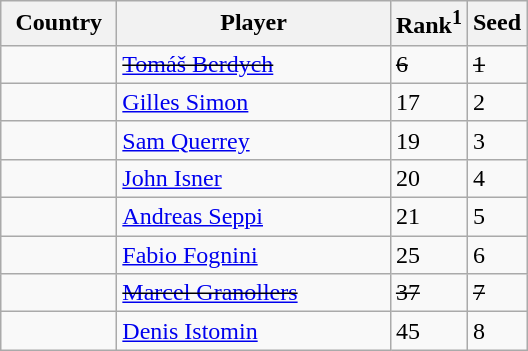<table class="sortable wikitable">
<tr>
<th width="70">Country</th>
<th width="175">Player</th>
<th>Rank<sup>1</sup></th>
<th>Seed</th>
</tr>
<tr>
<td><s></s></td>
<td><s><a href='#'>Tomáš Berdych</a></s></td>
<td><s>6</s></td>
<td><s>1</s></td>
</tr>
<tr>
<td></td>
<td><a href='#'>Gilles Simon</a></td>
<td>17</td>
<td>2</td>
</tr>
<tr>
<td></td>
<td><a href='#'>Sam Querrey</a></td>
<td>19</td>
<td>3</td>
</tr>
<tr>
<td></td>
<td><a href='#'>John Isner</a></td>
<td>20</td>
<td>4</td>
</tr>
<tr>
<td></td>
<td><a href='#'>Andreas Seppi</a></td>
<td>21</td>
<td>5</td>
</tr>
<tr>
<td></td>
<td><a href='#'>Fabio Fognini</a></td>
<td>25</td>
<td>6</td>
</tr>
<tr>
<td><s></s></td>
<td><s><a href='#'>Marcel Granollers</a></s></td>
<td><s>37</s></td>
<td><s>7</s></td>
</tr>
<tr>
<td></td>
<td><a href='#'>Denis Istomin</a></td>
<td>45</td>
<td>8</td>
</tr>
</table>
